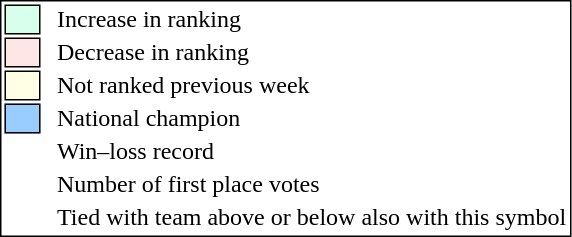<table style="border:1px solid black;">
<tr>
<td style="background:#D8FFEB; width:20px; border:1px solid black;"></td>
<td> </td>
<td>Increase in ranking</td>
</tr>
<tr>
<td style="background:#FFE6E6; width:20px; border:1px solid black;"></td>
<td> </td>
<td>Decrease in ranking</td>
</tr>
<tr>
<td style="background:#FFFFE6; width:20px; border:1px solid black;"></td>
<td> </td>
<td>Not ranked previous week</td>
</tr>
<tr>
<td style="background:#9cf; width:20px; border:1px solid black;"></td>
<td> </td>
<td>National champion</td>
</tr>
<tr>
<td></td>
<td> </td>
<td>Win–loss record</td>
</tr>
<tr>
<td></td>
<td> </td>
<td>Number of first place votes</td>
</tr>
<tr>
<td></td>
<td></td>
<td>Tied with team above or below also with this symbol</td>
</tr>
</table>
